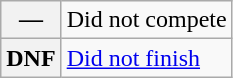<table class="wikitable">
<tr>
<th scope="row">—</th>
<td>Did not compete</td>
</tr>
<tr>
<th scope="row">DNF</th>
<td><a href='#'>Did not finish</a></td>
</tr>
</table>
